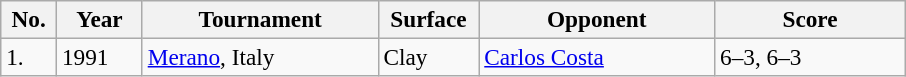<table class="sortable wikitable" style=font-size:97%>
<tr>
<th width=30>No.</th>
<th width=50>Year</th>
<th width=150>Tournament</th>
<th width=60>Surface</th>
<th width=150>Opponent</th>
<th style="width:120px" class="unsortable">Score</th>
</tr>
<tr>
<td>1.</td>
<td>1991</td>
<td><a href='#'>Merano</a>, Italy</td>
<td>Clay</td>
<td> <a href='#'>Carlos Costa</a></td>
<td>6–3, 6–3</td>
</tr>
</table>
